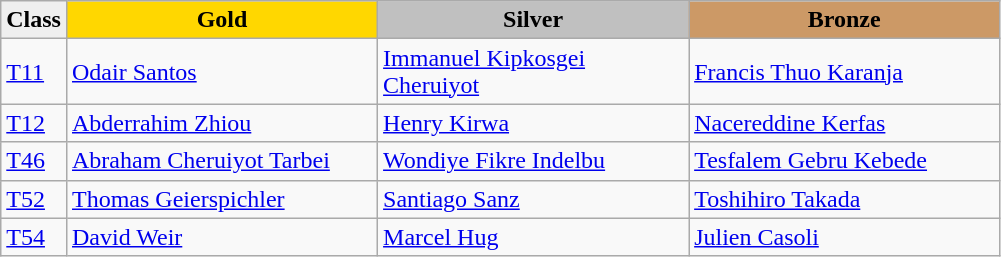<table class="wikitable" style="text-align:left">
<tr align="center">
<td bgcolor=efefef><strong>Class</strong></td>
<td width=200 bgcolor=gold><strong>Gold</strong></td>
<td width=200 bgcolor=silver><strong>Silver</strong></td>
<td width=200 bgcolor=CC9966><strong>Bronze</strong></td>
</tr>
<tr>
<td><a href='#'>T11</a></td>
<td><a href='#'>Odair Santos</a> <br><em></em></td>
<td><a href='#'>Immanuel Kipkosgei Cheruiyot</a> <br><em></em></td>
<td><a href='#'>Francis Thuo Karanja</a> <br><em></em></td>
</tr>
<tr>
<td><a href='#'>T12</a></td>
<td><a href='#'>Abderrahim Zhiou</a> <br><em></em></td>
<td><a href='#'>Henry Kirwa</a> <br><em></em></td>
<td><a href='#'>Nacereddine Kerfas</a> <br><em></em></td>
</tr>
<tr>
<td><a href='#'>T46</a></td>
<td><a href='#'>Abraham Cheruiyot Tarbei</a><br><em></em></td>
<td><a href='#'>Wondiye Fikre Indelbu</a><br><em></em></td>
<td><a href='#'>Tesfalem Gebru Kebede</a> <br><em></em></td>
</tr>
<tr>
<td><a href='#'>T52</a></td>
<td><a href='#'>Thomas Geierspichler</a> <br><em></em></td>
<td><a href='#'>Santiago Sanz</a> <br><em></em></td>
<td><a href='#'>Toshihiro Takada</a> <br><em></em></td>
</tr>
<tr>
<td><a href='#'>T54</a></td>
<td><a href='#'>David Weir</a> <br><em></em></td>
<td><a href='#'>Marcel Hug</a> <br><em></em></td>
<td><a href='#'>Julien Casoli</a> <br><em></em></td>
</tr>
</table>
